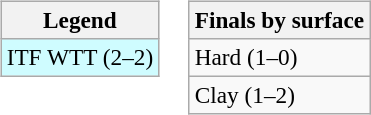<table>
<tr valign=top>
<td><br><table class="wikitable" style=font-size:97%>
<tr>
<th>Legend</th>
</tr>
<tr style="background:#cffcff;">
<td>ITF WTT (2–2)</td>
</tr>
</table>
</td>
<td><br><table class="wikitable" style=font-size:97%>
<tr>
<th>Finals by surface</th>
</tr>
<tr>
<td>Hard (1–0)</td>
</tr>
<tr>
<td>Clay (1–2)</td>
</tr>
</table>
</td>
</tr>
</table>
